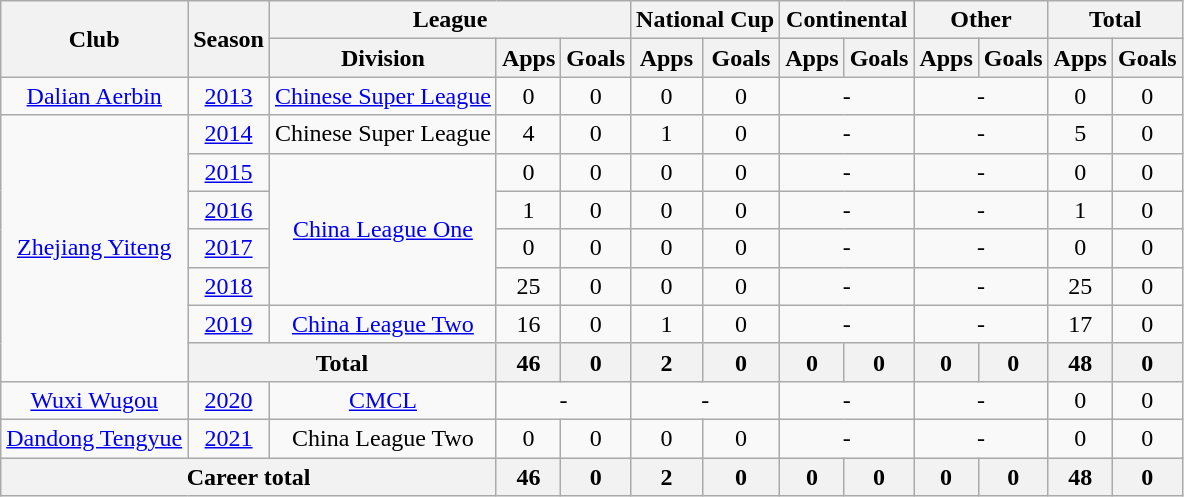<table class="wikitable" style="text-align: center">
<tr>
<th rowspan="2">Club</th>
<th rowspan="2">Season</th>
<th colspan="3">League</th>
<th colspan="2">National Cup</th>
<th colspan="2">Continental</th>
<th colspan="2">Other</th>
<th colspan="2">Total</th>
</tr>
<tr>
<th>Division</th>
<th>Apps</th>
<th>Goals</th>
<th>Apps</th>
<th>Goals</th>
<th>Apps</th>
<th>Goals</th>
<th>Apps</th>
<th>Goals</th>
<th>Apps</th>
<th>Goals</th>
</tr>
<tr>
<td><a href='#'>Dalian Aerbin</a></td>
<td><a href='#'>2013</a></td>
<td><a href='#'>Chinese Super League</a></td>
<td>0</td>
<td>0</td>
<td>0</td>
<td>0</td>
<td colspan="2">-</td>
<td colspan="2">-</td>
<td>0</td>
<td>0</td>
</tr>
<tr>
<td rowspan=7><a href='#'>Zhejiang Yiteng</a></td>
<td><a href='#'>2014</a></td>
<td>Chinese Super League</td>
<td>4</td>
<td>0</td>
<td>1</td>
<td>0</td>
<td colspan="2">-</td>
<td colspan="2">-</td>
<td>5</td>
<td>0</td>
</tr>
<tr>
<td><a href='#'>2015</a></td>
<td rowspan="4"><a href='#'>China League One</a></td>
<td>0</td>
<td>0</td>
<td>0</td>
<td>0</td>
<td colspan="2">-</td>
<td colspan="2">-</td>
<td>0</td>
<td>0</td>
</tr>
<tr>
<td><a href='#'>2016</a></td>
<td>1</td>
<td>0</td>
<td>0</td>
<td>0</td>
<td colspan="2">-</td>
<td colspan="2">-</td>
<td>1</td>
<td>0</td>
</tr>
<tr>
<td><a href='#'>2017</a></td>
<td>0</td>
<td>0</td>
<td>0</td>
<td>0</td>
<td colspan="2">-</td>
<td colspan="2">-</td>
<td>0</td>
<td>0</td>
</tr>
<tr>
<td><a href='#'>2018</a></td>
<td>25</td>
<td>0</td>
<td>0</td>
<td>0</td>
<td colspan="2">-</td>
<td colspan="2">-</td>
<td>25</td>
<td>0</td>
</tr>
<tr>
<td><a href='#'>2019</a></td>
<td rowspan="1"><a href='#'>China League Two</a></td>
<td>16</td>
<td>0</td>
<td>1</td>
<td>0</td>
<td colspan="2">-</td>
<td colspan="2">-</td>
<td>17</td>
<td>0</td>
</tr>
<tr>
<th colspan="2"><strong>Total</strong></th>
<th>46</th>
<th>0</th>
<th>2</th>
<th>0</th>
<th>0</th>
<th>0</th>
<th>0</th>
<th>0</th>
<th>48</th>
<th>0</th>
</tr>
<tr>
<td><a href='#'>Wuxi Wugou</a></td>
<td><a href='#'>2020</a></td>
<td><a href='#'>CMCL</a></td>
<td colspan="2">-</td>
<td colspan="2">-</td>
<td colspan="2">-</td>
<td colspan="2">-</td>
<td>0</td>
<td>0</td>
</tr>
<tr>
<td><a href='#'>Dandong Tengyue</a></td>
<td><a href='#'>2021</a></td>
<td>China League Two</td>
<td>0</td>
<td>0</td>
<td>0</td>
<td>0</td>
<td colspan="2">-</td>
<td colspan="2">-</td>
<td>0</td>
<td>0</td>
</tr>
<tr>
<th colspan=3>Career total</th>
<th>46</th>
<th>0</th>
<th>2</th>
<th>0</th>
<th>0</th>
<th>0</th>
<th>0</th>
<th>0</th>
<th>48</th>
<th>0</th>
</tr>
</table>
